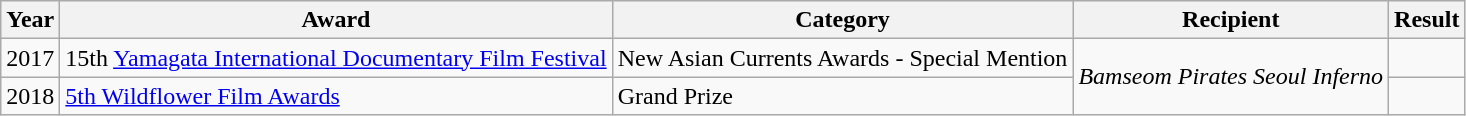<table class="wikitable">
<tr>
<th>Year</th>
<th>Award</th>
<th>Category</th>
<th>Recipient</th>
<th>Result</th>
</tr>
<tr>
<td>2017</td>
<td>15th <a href='#'>Yamagata International Documentary Film Festival</a></td>
<td>New Asian Currents Awards - Special Mention</td>
<td rowspan=2><em>Bamseom Pirates Seoul Inferno</em></td>
<td></td>
</tr>
<tr>
<td>2018</td>
<td><a href='#'>5th Wildflower Film Awards</a></td>
<td>Grand Prize</td>
<td></td>
</tr>
</table>
